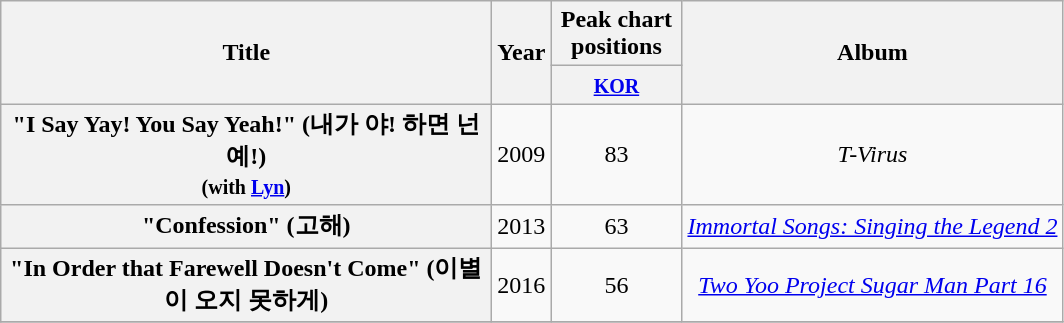<table class="wikitable plainrowheaders" style="text-align:center;">
<tr>
<th rowspan="2" scope="col" style="width:20em;">Title</th>
<th rowspan="2" scope="col">Year</th>
<th colspan="1" scope="col" style="width:5em;">Peak chart positions</th>
<th rowspan="2" scope="col">Album</th>
</tr>
<tr>
<th><small><a href='#'>KOR</a></small><br></th>
</tr>
<tr>
<th scope="row">"I Say Yay! You Say Yeah!" (내가 야! 하면 넌 예!)<br><small>(with <a href='#'>Lyn</a>)</small></th>
<td>2009</td>
<td>83</td>
<td><em>T-Virus</em></td>
</tr>
<tr>
<th scope="row">"Confession" (고해)</th>
<td>2013</td>
<td>63</td>
<td><em><a href='#'>Immortal Songs: Singing the Legend 2</a></em></td>
</tr>
<tr>
<th scope="row">"In Order that Farewell Doesn't Come" (이별이 오지 못하게)</th>
<td>2016</td>
<td>56</td>
<td><em><a href='#'>Two Yoo Project Sugar Man Part 16</a></em></td>
</tr>
<tr>
</tr>
</table>
